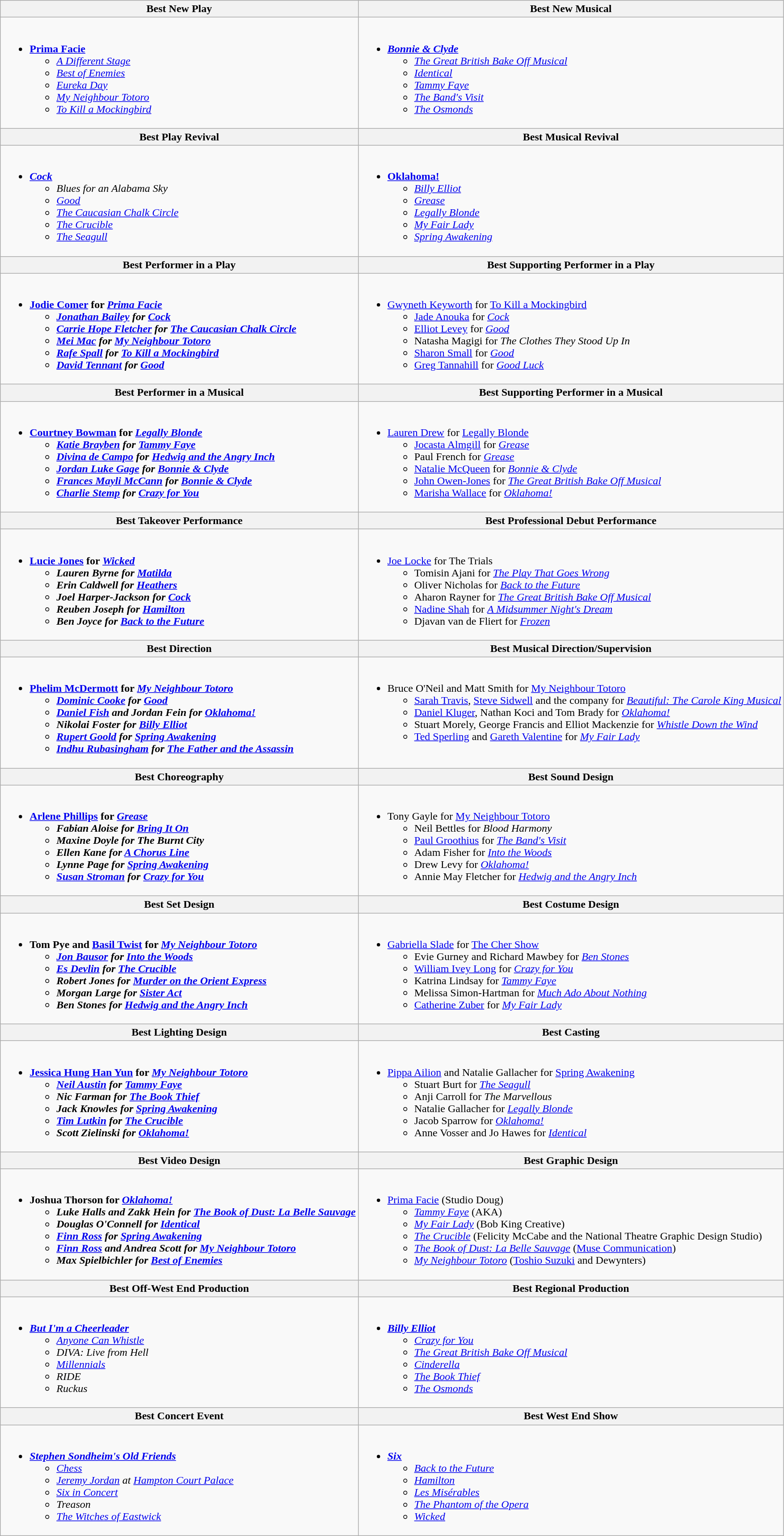<table class="wikitable">
<tr>
<th>Best New Play</th>
<th>Best New Musical</th>
</tr>
<tr>
<td valign="top"><br><ul><li><strong><a href='#'>Prima Facie</a></strong><ul><li><em><a href='#'>A Different Stage</a></em></li><li><em><a href='#'>Best of Enemies</a></em></li><li><em><a href='#'>Eureka Day</a></em></li><li><em><a href='#'>My Neighbour Totoro</a></em></li><li><em><a href='#'>To Kill a Mockingbird</a></em></li></ul></li></ul></td>
<td valign="top"><br><ul><li><strong><em><a href='#'>Bonnie & Clyde</a></em></strong><ul><li><em><a href='#'>The Great British Bake Off Musical</a></em></li><li><em><a href='#'>Identical</a></em></li><li><em><a href='#'>Tammy Faye</a></em></li><li><em><a href='#'>The Band's Visit</a></em></li><li><em><a href='#'>The Osmonds</a></em></li></ul></li></ul></td>
</tr>
<tr>
<th>Best Play Revival</th>
<th>Best Musical Revival</th>
</tr>
<tr>
<td valign="top"><br><ul><li><strong><em><a href='#'>Cock</a></em></strong><ul><li><em>Blues for an Alabama Sky</em></li><li><em><a href='#'>Good</a></em></li><li><em><a href='#'>The Caucasian Chalk Circle</a></em></li><li><em><a href='#'>The Crucible</a></em></li><li><em><a href='#'>The Seagull</a></em></li></ul></li></ul></td>
<td valign="top"><br><ul><li><strong><a href='#'>Oklahoma!</a></strong><ul><li><em><a href='#'>Billy Elliot</a></em></li><li><em><a href='#'>Grease</a></em></li><li><em><a href='#'>Legally Blonde</a></em></li><li><em><a href='#'>My Fair Lady</a></em></li><li><em><a href='#'>Spring Awakening</a></em></li></ul></li></ul></td>
</tr>
<tr>
<th>Best Performer in a Play</th>
<th>Best Supporting Performer in a Play</th>
</tr>
<tr>
<td valign="top"><br><ul><li><strong><a href='#'>Jodie Comer</a> for <em><a href='#'>Prima Facie</a><strong><em><ul><li><a href='#'>Jonathan Bailey</a> for </em><a href='#'>Cock</a><em></li><li><a href='#'>Carrie Hope Fletcher</a> for </em><a href='#'>The Caucasian Chalk Circle</a><em></li><li><a href='#'>Mei Mac</a> for </em><a href='#'>My Neighbour Totoro</a><em></li><li><a href='#'>Rafe Spall</a> for </em><a href='#'>To Kill a Mockingbird</a><em></li><li><a href='#'>David Tennant</a> for </em><a href='#'>Good</a><em></li></ul></li></ul></td>
<td valign="top"><br><ul><li></strong><a href='#'>Gwyneth Keyworth</a> for </em><a href='#'>To Kill a Mockingbird</a></em></strong><ul><li><a href='#'>Jade Anouka</a>  for <em><a href='#'>Cock</a></em></li><li><a href='#'>Elliot Levey</a> for <em><a href='#'>Good</a></em></li><li>Natasha Magigi for <em>The Clothes They Stood Up In</em></li><li><a href='#'>Sharon Small</a> for <em><a href='#'>Good</a></em></li><li><a href='#'>Greg Tannahill</a> for <em><a href='#'>Good Luck</a></em></li></ul></li></ul></td>
</tr>
<tr>
<th>Best Performer in a Musical</th>
<th>Best Supporting Performer in a Musical</th>
</tr>
<tr>
<td valign="top"><br><ul><li><strong><a href='#'>Courtney Bowman</a> for <em><a href='#'>Legally Blonde</a><strong><em><ul><li><a href='#'>Katie Brayben</a> for </em><a href='#'>Tammy Faye</a><em></li><li><a href='#'>Divina de Campo</a> for </em><a href='#'>Hedwig and the Angry Inch</a><em></li><li><a href='#'>Jordan Luke Gage</a> for </em><a href='#'>Bonnie & Clyde</a><em></li><li><a href='#'>Frances Mayli McCann</a> for </em><a href='#'>Bonnie & Clyde</a><em></li><li><a href='#'>Charlie Stemp</a> for </em><a href='#'>Crazy for You</a><em></li></ul></li></ul></td>
<td valign="top"><br><ul><li></strong><a href='#'>Lauren Drew</a> for </em><a href='#'>Legally Blonde</a></em></strong><ul><li><a href='#'>Jocasta Almgill</a> for <em><a href='#'>Grease</a></em></li><li>Paul French for <em><a href='#'>Grease</a></em></li><li><a href='#'>Natalie McQueen</a> for <em><a href='#'>Bonnie & Clyde</a></em></li><li><a href='#'>John Owen-Jones</a> for <em><a href='#'>The Great British Bake Off Musical</a></em></li><li><a href='#'>Marisha Wallace</a> for <em><a href='#'>Oklahoma!</a></em></li></ul></li></ul></td>
</tr>
<tr>
<th>Best Takeover Performance</th>
<th>Best Professional Debut Performance</th>
</tr>
<tr>
<td valign="top"><br><ul><li><strong><a href='#'>Lucie Jones</a> for <em><a href='#'>Wicked</a><strong><em><ul><li>Lauren Byrne for </em><a href='#'>Matilda</a><em></li><li>Erin Caldwell for </em><a href='#'>Heathers</a><em></li><li>Joel Harper-Jackson for </em><a href='#'>Cock</a><em></li><li>Reuben Joseph for </em><a href='#'>Hamilton</a><em></li><li>Ben Joyce for </em><a href='#'>Back to the Future</a><em></li></ul></li></ul></td>
<td valign="top"><br><ul><li></strong><a href='#'>Joe Locke</a> for </em>The Trials</em></strong><ul><li>Tomisin Ajani for <em><a href='#'>The Play That Goes Wrong</a></em></li><li>Oliver Nicholas for <em><a href='#'>Back to the Future</a></em></li><li>Aharon Rayner for <em><a href='#'>The Great British Bake Off Musical</a></em></li><li><a href='#'>Nadine Shah</a> for <em><a href='#'>A Midsummer Night's Dream</a></em></li><li>Djavan van de Fliert for <em><a href='#'>Frozen</a></em></li></ul></li></ul></td>
</tr>
<tr>
<th>Best Direction</th>
<th>Best Musical Direction/Supervision</th>
</tr>
<tr>
<td valign="top"><br><ul><li><strong><a href='#'>Phelim McDermott</a> for <em><a href='#'>My Neighbour Totoro</a><strong><em><ul><li><a href='#'>Dominic Cooke</a> for </em><a href='#'>Good</a><em></li><li><a href='#'>Daniel Fish</a> and Jordan Fein for </em><a href='#'>Oklahoma!</a><em></li><li>Nikolai Foster for </em><a href='#'>Billy Elliot</a><em></li><li><a href='#'>Rupert Goold</a> for </em><a href='#'>Spring Awakening</a><em></li><li><a href='#'>Indhu Rubasingham</a> for </em><a href='#'>The Father and the Assassin</a><em></li></ul></li></ul></td>
<td valign="top"><br><ul><li></strong>Bruce O'Neil and Matt Smith for </em><a href='#'>My Neighbour Totoro</a></em></strong><ul><li><a href='#'>Sarah Travis</a>, <a href='#'>Steve Sidwell</a> and the company for <em><a href='#'>Beautiful: The Carole King Musical</a></em></li><li><a href='#'>Daniel Kluger</a>, Nathan Koci and Tom Brady for <em><a href='#'>Oklahoma!</a></em></li><li>Stuart Morely, George Francis and Elliot Mackenzie for <em><a href='#'>Whistle Down the Wind</a></em></li><li><a href='#'>Ted Sperling</a> and <a href='#'>Gareth Valentine</a> for <em><a href='#'>My Fair Lady</a></em></li></ul></li></ul></td>
</tr>
<tr>
<th>Best Choreography</th>
<th>Best Sound Design</th>
</tr>
<tr>
<td valign="top"><br><ul><li><strong><a href='#'>Arlene Phillips</a> for <em><a href='#'>Grease</a><strong><em><ul><li>Fabian Aloise for </em><a href='#'>Bring It On</a><em></li><li>Maxine Doyle for </em>The Burnt City<em></li><li>Ellen Kane for </em><a href='#'>A Chorus Line</a><em></li><li>Lynne Page for </em><a href='#'>Spring Awakening</a><em></li><li><a href='#'>Susan Stroman</a> for </em><a href='#'>Crazy for You</a><em></li></ul></li></ul></td>
<td valign="top"><br><ul><li></strong>Tony Gayle for </em><a href='#'>My Neighbour Totoro</a></em></strong><ul><li>Neil Bettles for <em>Blood Harmony</em></li><li><a href='#'>Paul Groothius</a> for <em><a href='#'>The Band's Visit</a></em></li><li>Adam Fisher for <em><a href='#'>Into the Woods</a></em></li><li>Drew Levy for <em><a href='#'>Oklahoma!</a></em></li><li>Annie May Fletcher for <em><a href='#'>Hedwig and the Angry Inch</a></em></li></ul></li></ul></td>
</tr>
<tr>
<th>Best Set Design</th>
<th>Best Costume Design</th>
</tr>
<tr>
<td valign="top"><br><ul><li><strong>Tom Pye and <a href='#'>Basil Twist</a> for <em><a href='#'>My Neighbour Totoro</a><strong><em><ul><li><a href='#'>Jon Bausor</a> for </em><a href='#'>Into the Woods</a><em></li><li><a href='#'>Es Devlin</a> for </em><a href='#'>The Crucible</a><em></li><li>Robert Jones for </em><a href='#'>Murder on the Orient Express</a><em></li><li>Morgan Large for </em><a href='#'>Sister Act</a><em></li><li>Ben Stones for </em><a href='#'>Hedwig and the Angry Inch</a><em></li></ul></li></ul></td>
<td valign="top"><br><ul><li></strong><a href='#'>Gabriella Slade</a> for </em><a href='#'>The Cher Show</a></em></strong><ul><li>Evie Gurney and Richard Mawbey for <em><a href='#'>Ben Stones</a></em></li><li><a href='#'>William Ivey Long</a> for <em><a href='#'>Crazy for You</a></em></li><li>Katrina Lindsay for <em><a href='#'>Tammy Faye</a></em></li><li>Melissa Simon-Hartman for <em><a href='#'>Much Ado About Nothing</a></em></li><li><a href='#'>Catherine Zuber</a> for <em><a href='#'>My Fair Lady</a></em></li></ul></li></ul></td>
</tr>
<tr>
<th>Best Lighting Design</th>
<th>Best Casting</th>
</tr>
<tr>
<td valign="top"><br><ul><li><strong><a href='#'>Jessica Hung Han Yun</a> for <em><a href='#'>My Neighbour Totoro</a><strong><em><ul><li><a href='#'>Neil Austin</a> for </em><a href='#'>Tammy Faye</a><em></li><li>Nic Farman for </em><a href='#'>The Book Thief</a><em></li><li>Jack Knowles for </em><a href='#'>Spring Awakening</a><em></li><li><a href='#'>Tim Lutkin</a> for </em><a href='#'>The Crucible</a><em></li><li>Scott Zielinski for </em><a href='#'>Oklahoma!</a><em></li></ul></li></ul></td>
<td valign="top"><br><ul><li></strong><a href='#'>Pippa Ailion</a> and Natalie Gallacher for </em><a href='#'>Spring Awakening</a></em></strong><ul><li>Stuart Burt for <em><a href='#'>The Seagull</a></em></li><li>Anji Carroll for <em>The Marvellous</em></li><li>Natalie Gallacher for <em><a href='#'>Legally Blonde</a></em></li><li>Jacob Sparrow for <em><a href='#'>Oklahoma!</a></em></li><li>Anne Vosser and Jo Hawes for <em><a href='#'>Identical</a></em></li></ul></li></ul></td>
</tr>
<tr>
<th>Best Video Design</th>
<th>Best Graphic Design</th>
</tr>
<tr>
<td valign="top"><br><ul><li><strong>Joshua Thorson for <em><a href='#'>Oklahoma!</a><strong><em><ul><li>Luke Halls and Zakk Hein for </em><a href='#'>The Book of Dust: La Belle Sauvage</a><em></li><li>Douglas O'Connell for </em><a href='#'>Identical</a><em></li><li><a href='#'>Finn Ross</a> for </em><a href='#'>Spring Awakening</a><em></li><li><a href='#'>Finn Ross</a> and Andrea Scott for </em><a href='#'>My Neighbour Totoro</a><em></li><li>Max Spielbichler for </em><a href='#'>Best of Enemies</a><em></li></ul></li></ul></td>
<td valign="top"><br><ul><li></em></strong><a href='#'>Prima Facie</a></em> (Studio Doug)</strong><ul><li><em><a href='#'>Tammy Faye</a></em> (AKA)</li><li><em><a href='#'>My Fair Lady</a></em> (Bob King Creative)</li><li><em><a href='#'>The Crucible</a></em> (Felicity McCabe and the National Theatre Graphic Design Studio)</li><li><em><a href='#'>The Book of Dust: La Belle Sauvage</a></em> (<a href='#'>Muse Communication</a>)</li><li><em><a href='#'>My Neighbour Totoro</a></em> (<a href='#'>Toshio Suzuki</a> and Dewynters)</li></ul></li></ul></td>
</tr>
<tr>
<th>Best Off-West End Production</th>
<th>Best Regional Production</th>
</tr>
<tr>
<td valign="top"><br><ul><li><strong><em><a href='#'>But I'm a Cheerleader</a></em></strong><ul><li><em><a href='#'>Anyone Can Whistle</a></em></li><li><em>DIVA: Live from Hell</em></li><li><em><a href='#'>Millennials</a></em></li><li><em>RIDE</em></li><li><em>Ruckus</em></li></ul></li></ul></td>
<td valign="top"><br><ul><li><strong><em><a href='#'>Billy Elliot</a></em></strong><ul><li><em><a href='#'>Crazy for You</a></em></li><li><em><a href='#'>The Great British Bake Off Musical</a></em></li><li><em><a href='#'>Cinderella</a></em></li><li><em><a href='#'>The Book Thief</a></em></li><li><em><a href='#'>The Osmonds</a></em></li></ul></li></ul></td>
</tr>
<tr>
<th>Best Concert Event</th>
<th>Best West End Show</th>
</tr>
<tr>
<td valign="top"><br><ul><li><strong><em><a href='#'>Stephen Sondheim's Old Friends</a></em></strong><ul><li><em><a href='#'>Chess</a></em></li><li><em><a href='#'>Jeremy Jordan</a> at <a href='#'>Hampton Court Palace</a></em></li><li><em><a href='#'>Six in Concert</a></em></li><li><em>Treason</em></li><li><em><a href='#'>The Witches of Eastwick</a></em></li></ul></li></ul></td>
<td valign="top"><br><ul><li><strong><em><a href='#'>Six</a></em></strong><ul><li><em><a href='#'>Back to the Future</a></em></li><li><em><a href='#'>Hamilton</a></em></li><li><em><a href='#'>Les Misérables</a></em></li><li><em><a href='#'>The Phantom of the Opera</a></em></li><li><em><a href='#'>Wicked</a></em></li></ul></li></ul></td>
</tr>
</table>
